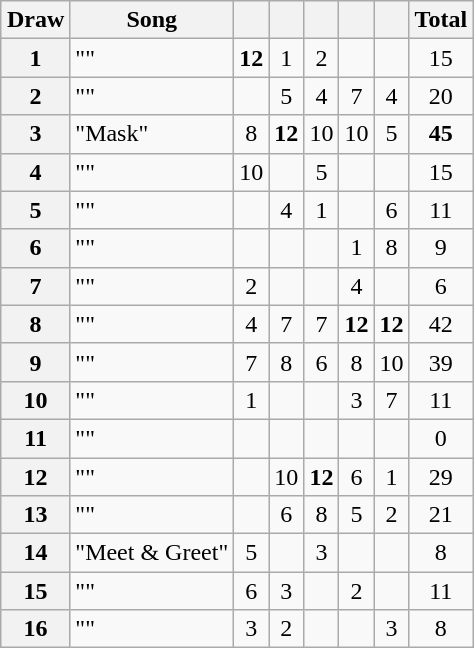<table class="wikitable collapsible plainrowheaders" style="margin: 1em auto 1em auto; text-align:center;">
<tr>
<th>Draw</th>
<th>Song</th>
<th><small></small></th>
<th><small></small></th>
<th><small></small></th>
<th><small></small></th>
<th><small></small></th>
<th>Total</th>
</tr>
<tr>
<th scope="row" style="text-align:center;">1</th>
<td align="left">""</td>
<td><strong>12</strong></td>
<td>1</td>
<td>2</td>
<td></td>
<td></td>
<td>15</td>
</tr>
<tr>
<th scope="row" style="text-align:center;">2</th>
<td align="left">""</td>
<td></td>
<td>5</td>
<td>4</td>
<td>7</td>
<td>4</td>
<td>20</td>
</tr>
<tr>
<th scope="row" style="text-align:center;">3</th>
<td align="left">"Mask"</td>
<td>8</td>
<td><strong>12</strong></td>
<td>10</td>
<td>10</td>
<td>5</td>
<td><strong>45</strong></td>
</tr>
<tr>
<th scope="row" style="text-align:center;">4</th>
<td align="left">""</td>
<td>10</td>
<td></td>
<td>5</td>
<td></td>
<td></td>
<td>15</td>
</tr>
<tr>
<th scope="row" style="text-align:center;">5</th>
<td align="left">""</td>
<td></td>
<td>4</td>
<td>1</td>
<td></td>
<td>6</td>
<td>11</td>
</tr>
<tr>
<th scope="row" style="text-align:center;">6</th>
<td align="left">""</td>
<td></td>
<td></td>
<td></td>
<td>1</td>
<td>8</td>
<td>9</td>
</tr>
<tr>
<th scope="row" style="text-align:center;">7</th>
<td align="left">""</td>
<td>2</td>
<td></td>
<td></td>
<td>4</td>
<td></td>
<td>6</td>
</tr>
<tr>
<th scope="row" style="text-align:center;">8</th>
<td align="left">""</td>
<td>4</td>
<td>7</td>
<td>7</td>
<td><strong>12</strong></td>
<td><strong>12</strong></td>
<td>42</td>
</tr>
<tr>
<th scope="row" style="text-align:center;">9</th>
<td align="left">""</td>
<td>7</td>
<td>8</td>
<td>6</td>
<td>8</td>
<td>10</td>
<td>39</td>
</tr>
<tr>
<th scope="row" style="text-align:center;">10</th>
<td align="left">""</td>
<td>1</td>
<td></td>
<td></td>
<td>3</td>
<td>7</td>
<td>11</td>
</tr>
<tr>
<th scope="row" style="text-align:center;">11</th>
<td align="left">""</td>
<td></td>
<td></td>
<td></td>
<td></td>
<td></td>
<td>0</td>
</tr>
<tr>
<th scope="row" style="text-align:center;">12</th>
<td align="left">""</td>
<td></td>
<td>10</td>
<td><strong>12</strong></td>
<td>6</td>
<td>1</td>
<td>29</td>
</tr>
<tr>
<th scope="row" style="text-align:center;">13</th>
<td align="left">""</td>
<td></td>
<td>6</td>
<td>8</td>
<td>5</td>
<td>2</td>
<td>21</td>
</tr>
<tr>
<th scope="row" style="text-align:center;">14</th>
<td align="left">"Meet & Greet"</td>
<td>5</td>
<td></td>
<td>3</td>
<td></td>
<td></td>
<td>8</td>
</tr>
<tr>
<th scope="row" style="text-align:center;">15</th>
<td align="left">""</td>
<td>6</td>
<td>3</td>
<td></td>
<td>2</td>
<td></td>
<td>11</td>
</tr>
<tr>
<th scope="row" style="text-align:center;">16</th>
<td align="left">""</td>
<td>3</td>
<td>2</td>
<td></td>
<td></td>
<td>3</td>
<td>8</td>
</tr>
</table>
